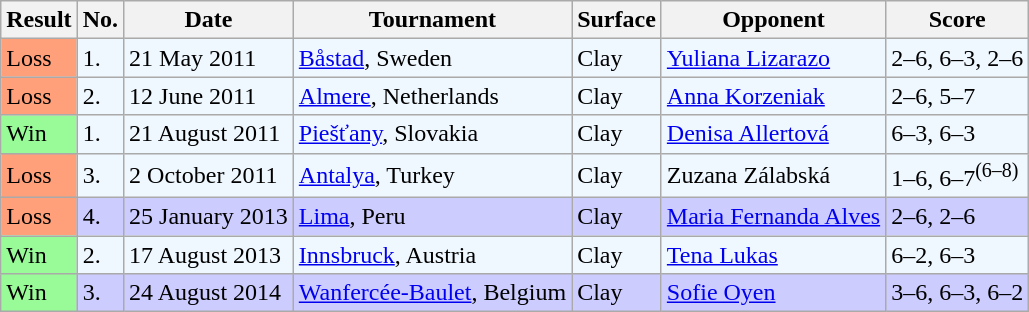<table class="sortable wikitable">
<tr>
<th>Result</th>
<th>No.</th>
<th>Date</th>
<th>Tournament</th>
<th>Surface</th>
<th>Opponent</th>
<th class="unsortable">Score</th>
</tr>
<tr style="background:#f0f8ff;">
<td style="background:#ffa07a;">Loss</td>
<td>1.</td>
<td>21 May 2011</td>
<td><a href='#'>Båstad</a>, Sweden</td>
<td>Clay</td>
<td> <a href='#'>Yuliana Lizarazo</a></td>
<td>2–6, 6–3, 2–6</td>
</tr>
<tr style="background:#f0f8ff;">
<td style="background:#ffa07a;">Loss</td>
<td>2.</td>
<td>12 June 2011</td>
<td><a href='#'>Almere</a>, Netherlands</td>
<td>Clay</td>
<td> <a href='#'>Anna Korzeniak</a></td>
<td>2–6, 5–7</td>
</tr>
<tr style="background:#f0f8ff;">
<td style="background:#98fb98;">Win</td>
<td>1.</td>
<td>21 August 2011</td>
<td><a href='#'>Piešťany</a>, Slovakia</td>
<td>Clay</td>
<td> <a href='#'>Denisa Allertová</a></td>
<td>6–3, 6–3</td>
</tr>
<tr style="background:#f0f8ff;">
<td style="background:#ffa07a;">Loss</td>
<td>3.</td>
<td>2 October 2011</td>
<td><a href='#'>Antalya</a>, Turkey</td>
<td>Clay</td>
<td> Zuzana Zálabská</td>
<td>1–6, 6–7<sup>(6–8)</sup></td>
</tr>
<tr style="background:#ccccff;">
<td style="background:#ffa07a;">Loss</td>
<td>4.</td>
<td>25 January 2013</td>
<td><a href='#'>Lima</a>, Peru</td>
<td>Clay</td>
<td> <a href='#'>Maria Fernanda Alves</a></td>
<td>2–6, 2–6</td>
</tr>
<tr style="background:#f0f8ff;">
<td style="background:#98fb98;">Win</td>
<td>2.</td>
<td>17 August 2013</td>
<td><a href='#'>Innsbruck</a>, Austria</td>
<td>Clay</td>
<td> <a href='#'>Tena Lukas</a></td>
<td>6–2, 6–3</td>
</tr>
<tr style="background:#ccccff;">
<td style="background:#98fb98;">Win</td>
<td>3.</td>
<td>24 August 2014</td>
<td><a href='#'>Wanfercée-Baulet</a>, Belgium</td>
<td>Clay</td>
<td> <a href='#'>Sofie Oyen</a></td>
<td>3–6, 6–3, 6–2</td>
</tr>
</table>
